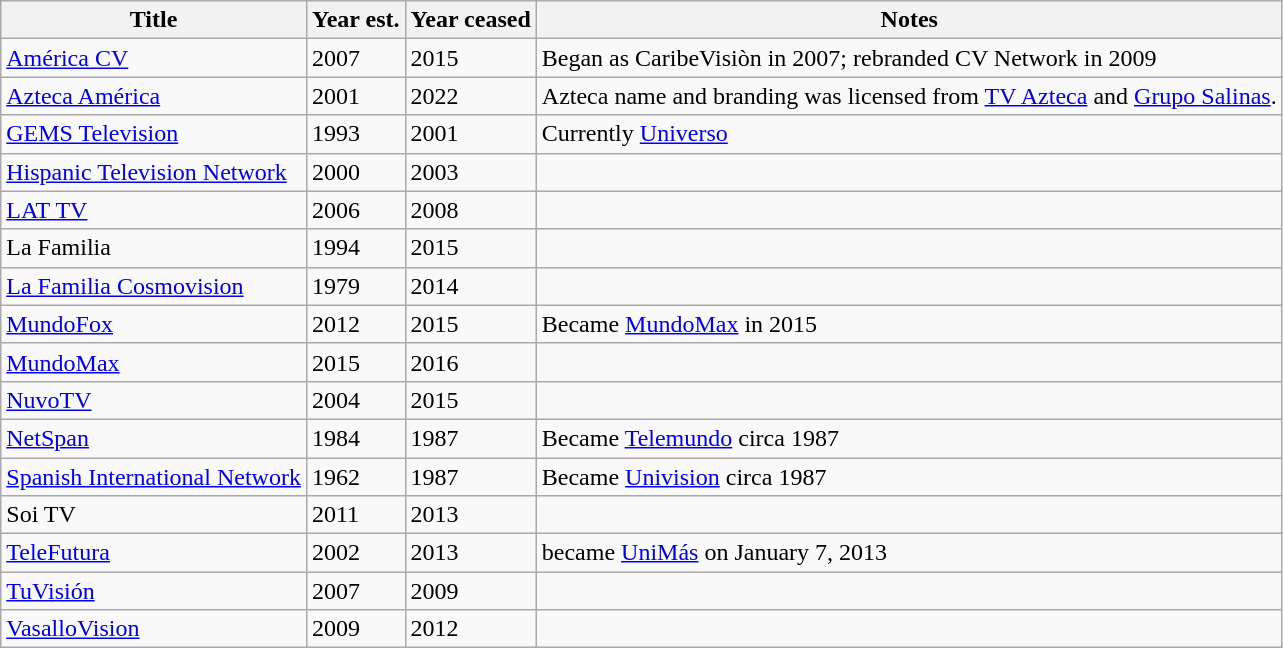<table class="wikitable sortable">
<tr>
<th>Title</th>
<th>Year est.</th>
<th>Year ceased</th>
<th>Notes</th>
</tr>
<tr>
<td><a href='#'>América CV</a></td>
<td>2007</td>
<td>2015</td>
<td>Began as CaribeVisiòn in 2007; rebranded CV Network in 2009</td>
</tr>
<tr>
<td><a href='#'>Azteca América</a></td>
<td>2001</td>
<td>2022</td>
<td>Azteca name and branding was licensed from <a href='#'>TV Azteca</a> and <a href='#'>Grupo Salinas</a>.</td>
</tr>
<tr>
<td><a href='#'>GEMS Television</a></td>
<td>1993</td>
<td>2001</td>
<td>Currently <a href='#'>Universo</a></td>
</tr>
<tr>
<td><a href='#'>Hispanic Television Network</a></td>
<td>2000</td>
<td>2003</td>
<td></td>
</tr>
<tr>
<td><a href='#'>LAT TV</a></td>
<td>2006</td>
<td>2008</td>
<td></td>
</tr>
<tr>
<td>La Familia</td>
<td>1994</td>
<td>2015</td>
<td></td>
</tr>
<tr>
<td><a href='#'>La Familia Cosmovision</a></td>
<td>1979</td>
<td>2014</td>
<td></td>
</tr>
<tr>
<td><a href='#'>MundoFox</a></td>
<td>2012</td>
<td>2015</td>
<td>Became <a href='#'>MundoMax</a> in 2015</td>
</tr>
<tr>
<td><a href='#'>MundoMax</a></td>
<td>2015</td>
<td>2016</td>
<td></td>
</tr>
<tr>
<td><a href='#'>NuvoTV</a></td>
<td>2004</td>
<td>2015</td>
<td></td>
</tr>
<tr>
<td><a href='#'>NetSpan</a></td>
<td>1984</td>
<td>1987</td>
<td>Became <a href='#'>Telemundo</a> circa 1987</td>
</tr>
<tr>
<td><a href='#'>Spanish International Network</a></td>
<td>1962</td>
<td>1987</td>
<td>Became <a href='#'>Univision</a> circa 1987</td>
</tr>
<tr>
<td>Soi TV</td>
<td>2011</td>
<td>2013</td>
<td></td>
</tr>
<tr>
<td><a href='#'>TeleFutura</a></td>
<td>2002</td>
<td>2013</td>
<td>became <a href='#'>UniMás</a> on January 7, 2013</td>
</tr>
<tr>
<td><a href='#'>TuVisión</a></td>
<td>2007</td>
<td>2009</td>
<td></td>
</tr>
<tr>
<td><a href='#'>VasalloVision</a></td>
<td>2009</td>
<td>2012</td>
<td></td>
</tr>
</table>
